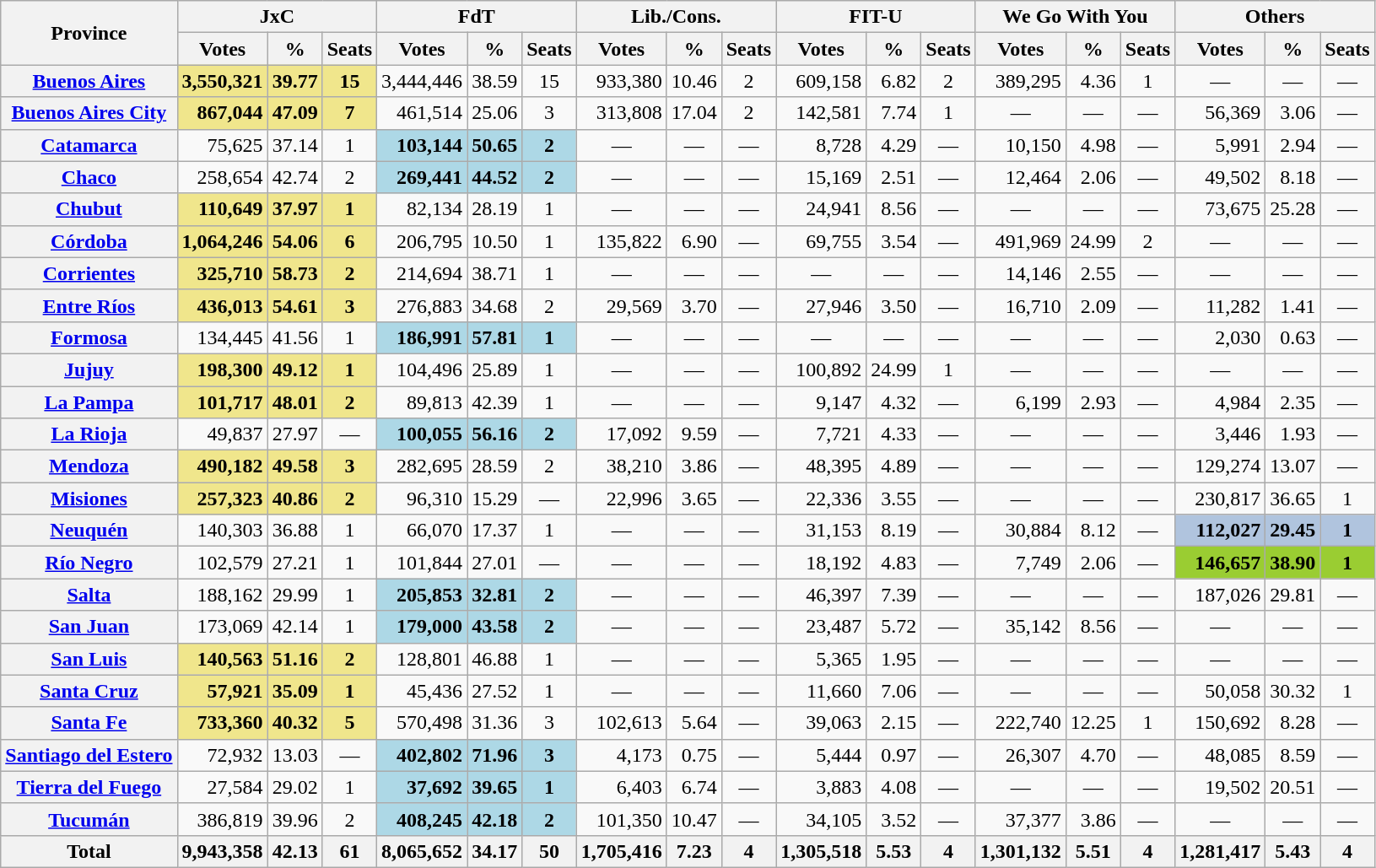<table class="wikitable sortable plainrowheaders" style="text-align:right;">
<tr>
<th rowspan=2>Province</th>
<th colspan=3>JxC</th>
<th colspan=3>FdT</th>
<th colspan=3>Lib./Cons.</th>
<th colspan=3>FIT-U</th>
<th colspan=3>We Go With You</th>
<th colspan=3>Others</th>
</tr>
<tr>
<th>Votes</th>
<th>%</th>
<th>Seats</th>
<th>Votes</th>
<th>%</th>
<th>Seats</th>
<th>Votes</th>
<th>%</th>
<th>Seats</th>
<th>Votes</th>
<th>%</th>
<th>Seats</th>
<th>Votes</th>
<th>%</th>
<th>Seats</th>
<th>Votes</th>
<th>%</th>
<th>Seats</th>
</tr>
<tr>
<th scope=row><a href='#'>Buenos Aires</a></th>
<td bgcolor=khaki><strong>3,550,321</strong></td>
<td bgcolor=khaki><strong>39.77</strong></td>
<td bgcolor=khaki align=center><strong>15</strong></td>
<td>3,444,446</td>
<td>38.59</td>
<td align=center>15</td>
<td>933,380</td>
<td>10.46</td>
<td align=center>2</td>
<td>609,158</td>
<td>6.82</td>
<td align=center>2</td>
<td>389,295</td>
<td>4.36</td>
<td align=center>1</td>
<td align=center>—</td>
<td align=center>—</td>
<td align=center>—</td>
</tr>
<tr>
<th scope=row><a href='#'>Buenos Aires City</a></th>
<td bgcolor=khaki><strong>867,044</strong></td>
<td bgcolor=khaki><strong>47.09</strong></td>
<td bgcolor=khaki align=center><strong>7</strong></td>
<td>461,514</td>
<td>25.06</td>
<td align=center>3</td>
<td>313,808</td>
<td>17.04</td>
<td align=center>2</td>
<td>142,581</td>
<td>7.74</td>
<td align=center>1</td>
<td align=center>—</td>
<td align=center>—</td>
<td align=center>—</td>
<td>56,369</td>
<td>3.06</td>
<td align=center>—</td>
</tr>
<tr>
<th scope=row><a href='#'>Catamarca</a></th>
<td>75,625</td>
<td>37.14</td>
<td align=center>1</td>
<td bgcolor=lightblue><strong>103,144</strong></td>
<td bgcolor=lightblue><strong>50.65</strong></td>
<td bgcolor=lightblue align=center><strong>2</strong></td>
<td align=center>—</td>
<td align=center>—</td>
<td align=center>—</td>
<td>8,728</td>
<td>4.29</td>
<td align=center>—</td>
<td>10,150</td>
<td>4.98</td>
<td align=center>—</td>
<td>5,991</td>
<td>2.94</td>
<td align=center>—</td>
</tr>
<tr>
<th scope=row><a href='#'>Chaco</a></th>
<td>258,654</td>
<td>42.74</td>
<td align=center>2</td>
<td bgcolor=lightblue><strong>269,441</strong></td>
<td bgcolor=lightblue><strong>44.52</strong></td>
<td bgcolor=lightblue align=center><strong>2</strong></td>
<td align=center>—</td>
<td align=center>—</td>
<td align=center>—</td>
<td>15,169</td>
<td>2.51</td>
<td align=center>—</td>
<td>12,464</td>
<td>2.06</td>
<td align=center>—</td>
<td>49,502</td>
<td>8.18</td>
<td align=center>—</td>
</tr>
<tr>
<th scope=row><a href='#'>Chubut</a></th>
<td bgcolor=khaki><strong>110,649</strong></td>
<td bgcolor=khaki><strong>37.97</strong></td>
<td bgcolor=khaki align=center><strong>1</strong></td>
<td>82,134</td>
<td>28.19</td>
<td align=center>1</td>
<td align=center>—</td>
<td align=center>—</td>
<td align=center>—</td>
<td>24,941</td>
<td>8.56</td>
<td align=center>—</td>
<td align=center>—</td>
<td align=center>—</td>
<td align=center>—</td>
<td>73,675</td>
<td>25.28</td>
<td align=center>—</td>
</tr>
<tr>
<th scope=row><a href='#'>Córdoba</a></th>
<td bgcolor=khaki><strong>1,064,246</strong></td>
<td bgcolor=khaki><strong>54.06</strong></td>
<td bgcolor=khaki align=center><strong>6</strong></td>
<td>206,795</td>
<td>10.50</td>
<td align=center>1</td>
<td>135,822</td>
<td>6.90</td>
<td align=center>—</td>
<td>69,755</td>
<td>3.54</td>
<td align=center>—</td>
<td>491,969</td>
<td>24.99</td>
<td align=center>2</td>
<td align=center>—</td>
<td align=center>—</td>
<td align=center>—</td>
</tr>
<tr>
<th scope=row><a href='#'>Corrientes</a></th>
<td bgcolor=khaki><strong>325,710</strong></td>
<td bgcolor=khaki><strong>58.73</strong></td>
<td bgcolor=khaki align=center><strong>2</strong></td>
<td>214,694</td>
<td>38.71</td>
<td align=center>1</td>
<td align=center>—</td>
<td align=center>—</td>
<td align=center>—</td>
<td align=center>—</td>
<td align=center>—</td>
<td align=center>—</td>
<td>14,146</td>
<td>2.55</td>
<td align=center>—</td>
<td align=center>—</td>
<td align=center>—</td>
<td align=center>—</td>
</tr>
<tr>
<th scope=row><a href='#'>Entre Ríos</a></th>
<td bgcolor=khaki><strong>436,013</strong></td>
<td bgcolor=khaki><strong>54.61</strong></td>
<td bgcolor=khaki align=center><strong>3</strong></td>
<td>276,883</td>
<td>34.68</td>
<td align=center>2</td>
<td>29,569</td>
<td>3.70</td>
<td align=center>—</td>
<td>27,946</td>
<td>3.50</td>
<td align=center>—</td>
<td>16,710</td>
<td>2.09</td>
<td align=center>—</td>
<td>11,282</td>
<td>1.41</td>
<td align=center>—</td>
</tr>
<tr>
<th scope=row><a href='#'>Formosa</a></th>
<td>134,445</td>
<td>41.56</td>
<td align=center>1</td>
<td bgcolor=lightblue><strong>186,991</strong></td>
<td bgcolor=lightblue><strong>57.81</strong></td>
<td bgcolor=lightblue align=center><strong>1</strong></td>
<td align=center>—</td>
<td align=center>—</td>
<td align=center>—</td>
<td align=center>—</td>
<td align=center>—</td>
<td align=center>—</td>
<td align=center>—</td>
<td align=center>—</td>
<td align=center>—</td>
<td>2,030</td>
<td>0.63</td>
<td align=center>—</td>
</tr>
<tr>
<th scope=row><a href='#'>Jujuy</a></th>
<td bgcolor=khaki><strong>198,300</strong></td>
<td bgcolor=khaki><strong>49.12</strong></td>
<td bgcolor=khaki align=center><strong>1</strong></td>
<td>104,496</td>
<td>25.89</td>
<td align=center>1</td>
<td align=center>—</td>
<td align=center>—</td>
<td align=center>—</td>
<td>100,892</td>
<td>24.99</td>
<td align=center>1</td>
<td align=center>—</td>
<td align=center>—</td>
<td align=center>—</td>
<td align=center>—</td>
<td align=center>—</td>
<td align=center>—</td>
</tr>
<tr>
<th scope=row><a href='#'>La Pampa</a></th>
<td bgcolor=khaki><strong>101,717</strong></td>
<td bgcolor=khaki><strong>48.01</strong></td>
<td bgcolor=khaki align=center><strong>2</strong></td>
<td>89,813</td>
<td>42.39</td>
<td align=center>1</td>
<td align=center>—</td>
<td align=center>—</td>
<td align=center>—</td>
<td>9,147</td>
<td>4.32</td>
<td align=center>—</td>
<td>6,199</td>
<td>2.93</td>
<td align=center>—</td>
<td>4,984</td>
<td>2.35</td>
<td align=center>—</td>
</tr>
<tr>
<th scope=row><a href='#'>La Rioja</a></th>
<td>49,837</td>
<td>27.97</td>
<td align=center>—</td>
<td bgcolor=lightblue><strong>100,055</strong></td>
<td bgcolor=lightblue><strong>56.16</strong></td>
<td bgcolor=lightblue align=center><strong>2</strong></td>
<td>17,092</td>
<td>9.59</td>
<td align=center>—</td>
<td>7,721</td>
<td>4.33</td>
<td align=center>—</td>
<td align=center>—</td>
<td align=center>—</td>
<td align=center>—</td>
<td>3,446</td>
<td>1.93</td>
<td align=center>—</td>
</tr>
<tr>
<th scope=row><a href='#'>Mendoza</a></th>
<td bgcolor=khaki><strong>490,182</strong></td>
<td bgcolor=khaki><strong>49.58</strong></td>
<td bgcolor=khaki align=center><strong>3</strong></td>
<td>282,695</td>
<td>28.59</td>
<td align=center>2</td>
<td>38,210</td>
<td>3.86</td>
<td align=center>—</td>
<td>48,395</td>
<td>4.89</td>
<td align=center>—</td>
<td align=center>—</td>
<td align=center>—</td>
<td align=center>—</td>
<td>129,274</td>
<td>13.07</td>
<td align=center>—</td>
</tr>
<tr>
<th scope=row><a href='#'>Misiones</a></th>
<td bgcolor=khaki><strong>257,323</strong></td>
<td bgcolor=khaki><strong>40.86</strong></td>
<td bgcolor=khaki align=center><strong>2</strong></td>
<td>96,310</td>
<td>15.29</td>
<td align=center>—</td>
<td>22,996</td>
<td>3.65</td>
<td align=center>—</td>
<td>22,336</td>
<td>3.55</td>
<td align=center>—</td>
<td align=center>—</td>
<td align=center>—</td>
<td align=center>—</td>
<td>230,817</td>
<td>36.65</td>
<td align=center>1</td>
</tr>
<tr>
<th scope=row><a href='#'>Neuquén</a></th>
<td>140,303</td>
<td>36.88</td>
<td align=center>1</td>
<td>66,070</td>
<td>17.37</td>
<td align=center>1</td>
<td align=center>—</td>
<td align=center>—</td>
<td align=center>—</td>
<td>31,153</td>
<td>8.19</td>
<td align=center>—</td>
<td>30,884</td>
<td>8.12</td>
<td align=center>—</td>
<td bgcolor=LightSteelBlue><strong>112,027</strong></td>
<td bgcolor=LightSteelBlue><strong>29.45</strong></td>
<td bgcolor=LightSteelBlue align=center><strong>1</strong></td>
</tr>
<tr>
<th scope=row><a href='#'>Río Negro</a></th>
<td>102,579</td>
<td>27.21</td>
<td align=center>1</td>
<td>101,844</td>
<td>27.01</td>
<td align=center>—</td>
<td align=center>—</td>
<td align=center>—</td>
<td align=center>—</td>
<td>18,192</td>
<td>4.83</td>
<td align=center>—</td>
<td>7,749</td>
<td>2.06</td>
<td align=center>—</td>
<td bgcolor=YellowGreen><strong>146,657</strong></td>
<td bgcolor=YellowGreen><strong>38.90</strong></td>
<td bgcolor=YellowGreen align=center><strong>1</strong></td>
</tr>
<tr>
<th scope=row><a href='#'>Salta</a></th>
<td>188,162</td>
<td>29.99</td>
<td align=center>1</td>
<td bgcolor=lightblue><strong>205,853</strong></td>
<td bgcolor=lightblue><strong>32.81</strong></td>
<td bgcolor=lightblue align=center><strong>2</strong></td>
<td align=center>—</td>
<td align=center>—</td>
<td align=center>—</td>
<td>46,397</td>
<td>7.39</td>
<td align=center>—</td>
<td align=center>—</td>
<td align=center>—</td>
<td align=center>—</td>
<td>187,026</td>
<td>29.81</td>
<td align=center>—</td>
</tr>
<tr>
<th scope=row><a href='#'>San Juan</a></th>
<td>173,069</td>
<td>42.14</td>
<td align=center>1</td>
<td bgcolor=lightblue><strong>179,000</strong></td>
<td bgcolor=lightblue><strong>43.58</strong></td>
<td bgcolor=lightblue align=center><strong>2</strong></td>
<td align=center>—</td>
<td align=center>—</td>
<td align=center>—</td>
<td>23,487</td>
<td>5.72</td>
<td align=center>—</td>
<td>35,142</td>
<td>8.56</td>
<td align=center>—</td>
<td align=center>—</td>
<td align=center>—</td>
<td align=center>—</td>
</tr>
<tr>
<th scope=row><a href='#'>San Luis</a></th>
<td bgcolor=khaki><strong>140,563</strong></td>
<td bgcolor=khaki><strong>51.16</strong></td>
<td bgcolor=khaki align=center><strong>2</strong></td>
<td>128,801</td>
<td>46.88</td>
<td align=center>1</td>
<td align=center>—</td>
<td align=center>—</td>
<td align=center>—</td>
<td>5,365</td>
<td>1.95</td>
<td align=center>—</td>
<td align=center>—</td>
<td align=center>—</td>
<td align=center>—</td>
<td align=center>—</td>
<td align=center>—</td>
<td align=center>—</td>
</tr>
<tr>
<th scope=row><a href='#'>Santa Cruz</a></th>
<td bgcolor=khaki><strong>57,921</strong></td>
<td bgcolor=khaki><strong>35.09</strong></td>
<td bgcolor=khaki align=center><strong>1</strong></td>
<td>45,436</td>
<td>27.52</td>
<td align=center>1</td>
<td align=center>—</td>
<td align=center>—</td>
<td align=center>—</td>
<td>11,660</td>
<td>7.06</td>
<td align=center>—</td>
<td align=center>—</td>
<td align=center>—</td>
<td align=center>—</td>
<td>50,058</td>
<td>30.32</td>
<td align=center>1</td>
</tr>
<tr>
<th scope=row><a href='#'>Santa Fe</a></th>
<td bgcolor=khaki><strong>733,360</strong></td>
<td bgcolor=khaki><strong>40.32</strong></td>
<td bgcolor=khaki align=center><strong>5</strong></td>
<td>570,498</td>
<td>31.36</td>
<td align=center>3</td>
<td>102,613</td>
<td>5.64</td>
<td align=center>—</td>
<td>39,063</td>
<td>2.15</td>
<td align=center>—</td>
<td>222,740</td>
<td>12.25</td>
<td align=center>1</td>
<td>150,692</td>
<td>8.28</td>
<td align=center>—</td>
</tr>
<tr>
<th scope=row><a href='#'>Santiago del Estero</a></th>
<td>72,932</td>
<td>13.03</td>
<td align=center>—</td>
<td bgcolor=lightblue><strong>402,802</strong></td>
<td bgcolor=lightblue><strong>71.96</strong></td>
<td bgcolor=lightblue align=center><strong>3</strong></td>
<td>4,173</td>
<td>0.75</td>
<td align=center>—</td>
<td>5,444</td>
<td>0.97</td>
<td align=center>—</td>
<td>26,307</td>
<td>4.70</td>
<td align=center>—</td>
<td>48,085</td>
<td>8.59</td>
<td align=center>—</td>
</tr>
<tr>
<th scope=row><a href='#'>Tierra del Fuego</a></th>
<td>27,584</td>
<td>29.02</td>
<td align=center>1</td>
<td bgcolor=lightblue><strong>37,692</strong></td>
<td bgcolor=lightblue><strong>39.65</strong></td>
<td bgcolor=lightblue align=center><strong>1</strong></td>
<td>6,403</td>
<td>6.74</td>
<td align=center>—</td>
<td>3,883</td>
<td>4.08</td>
<td align=center>—</td>
<td align=center>—</td>
<td align=center>—</td>
<td align=center>—</td>
<td>19,502</td>
<td>20.51</td>
<td align=center>—</td>
</tr>
<tr>
<th scope=row><a href='#'>Tucumán</a></th>
<td>386,819</td>
<td>39.96</td>
<td align=center>2</td>
<td bgcolor=lightblue><strong>408,245</strong></td>
<td bgcolor=lightblue><strong>42.18</strong></td>
<td bgcolor=lightblue align=center><strong>2</strong></td>
<td>101,350</td>
<td>10.47</td>
<td align=center>—</td>
<td>34,105</td>
<td>3.52</td>
<td align=center>—</td>
<td>37,377</td>
<td>3.86</td>
<td align=center>—</td>
<td align=center>—</td>
<td align=center>—</td>
<td align=center>—</td>
</tr>
<tr>
<th>Total</th>
<th>9,943,358</th>
<th>42.13</th>
<th>61</th>
<th>8,065,652</th>
<th>34.17</th>
<th>50</th>
<th>1,705,416</th>
<th>7.23</th>
<th>4</th>
<th>1,305,518</th>
<th>5.53</th>
<th>4</th>
<th>1,301,132</th>
<th>5.51</th>
<th>4</th>
<th>1,281,417</th>
<th>5.43</th>
<th>4</th>
</tr>
</table>
